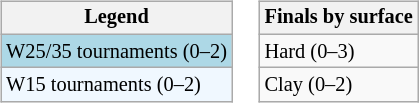<table>
<tr valign=top>
<td><br><table class="wikitable" style="font-size:85%">
<tr>
<th>Legend</th>
</tr>
<tr style="background:lightblue;">
<td>W25/35 tournaments (0–2)</td>
</tr>
<tr style="background:#f0f8ff;">
<td>W15 tournaments (0–2)</td>
</tr>
</table>
</td>
<td><br><table class="wikitable" style="font-size:85%">
<tr>
<th>Finals by surface</th>
</tr>
<tr>
<td>Hard (0–3)</td>
</tr>
<tr>
<td>Clay (0–2)</td>
</tr>
</table>
</td>
</tr>
</table>
